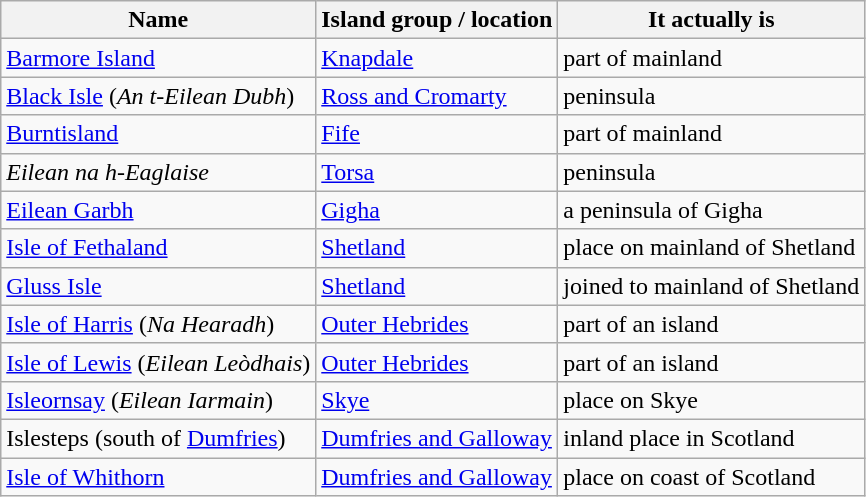<table class="wikitable sortable">
<tr>
<th>Name</th>
<th>Island group / location</th>
<th>It actually is</th>
</tr>
<tr>
<td><a href='#'>Barmore Island</a></td>
<td><a href='#'>Knapdale</a></td>
<td>part of mainland</td>
</tr>
<tr>
<td><a href='#'>Black Isle</a> (<em>An t-Eilean Dubh</em>)</td>
<td><a href='#'>Ross and Cromarty</a></td>
<td>peninsula</td>
</tr>
<tr>
<td><a href='#'>Burntisland</a></td>
<td><a href='#'>Fife</a></td>
<td>part of mainland</td>
</tr>
<tr>
<td><em>Eilean na h-Eaglaise</em></td>
<td><a href='#'>Torsa</a></td>
<td>peninsula</td>
</tr>
<tr>
<td><a href='#'>Eilean Garbh</a></td>
<td><a href='#'>Gigha</a></td>
<td>a peninsula of Gigha</td>
</tr>
<tr>
<td><a href='#'>Isle of Fethaland</a></td>
<td><a href='#'>Shetland</a></td>
<td>place on mainland of Shetland</td>
</tr>
<tr>
<td><a href='#'>Gluss Isle</a></td>
<td><a href='#'>Shetland</a></td>
<td>joined to mainland of Shetland</td>
</tr>
<tr>
<td><a href='#'>Isle of Harris</a> (<em>Na Hearadh</em>)</td>
<td><a href='#'>Outer Hebrides</a></td>
<td>part of an island</td>
</tr>
<tr>
<td><a href='#'>Isle of Lewis</a> (<em>Eilean Leòdhais</em>)</td>
<td><a href='#'>Outer Hebrides</a></td>
<td>part of an island</td>
</tr>
<tr>
<td><a href='#'>Isleornsay</a> (<em>Eilean Iarmain</em>)</td>
<td><a href='#'>Skye</a></td>
<td>place on Skye</td>
</tr>
<tr>
<td>Islesteps (south of <a href='#'>Dumfries</a>)</td>
<td><a href='#'>Dumfries and Galloway</a></td>
<td>inland place in Scotland</td>
</tr>
<tr>
<td><a href='#'>Isle of Whithorn</a></td>
<td><a href='#'>Dumfries and Galloway</a></td>
<td>place on coast of Scotland</td>
</tr>
</table>
